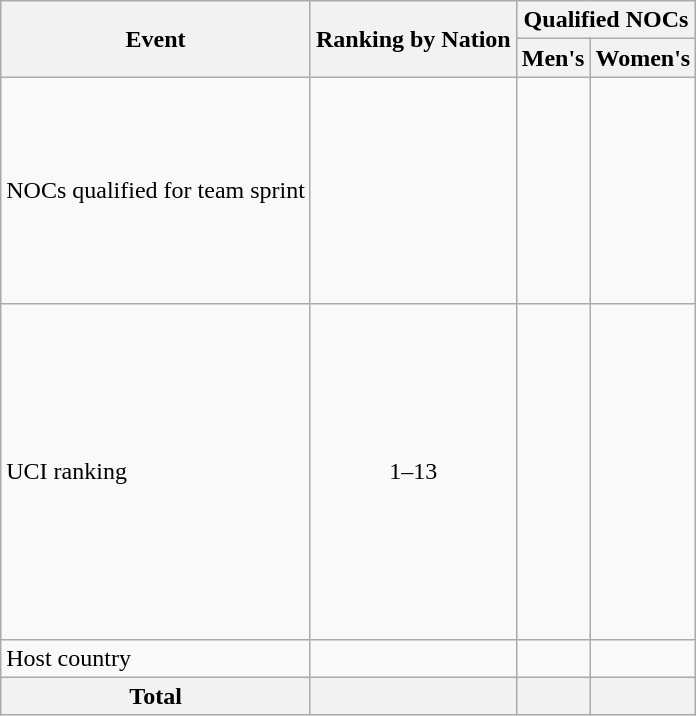<table class="wikitable">
<tr>
<th rowspan=2>Event</th>
<th rowspan=2>Ranking by Nation</th>
<th colspan=2>Qualified NOCs</th>
</tr>
<tr>
<th>Men's</th>
<th>Women's</th>
</tr>
<tr>
<td>NOCs qualified for team sprint</td>
<td style="text-align:center;"></td>
<td><br><br><br><br><br><br><br><br></td>
<td><br><br><br><br><br><br><br><br></td>
</tr>
<tr>
<td>UCI ranking</td>
<td style="text-align:center;">1–13</td>
<td><br><br><br><br><br><br><br><br><br><br><br><br></td>
<td><br><br><br><br><br><br><br><br><br><br><br><br></td>
</tr>
<tr>
<td>Host country</td>
<td></td>
<td></td>
<td></td>
</tr>
<tr>
<th>Total</th>
<th></th>
<th></th>
<th></th>
</tr>
</table>
